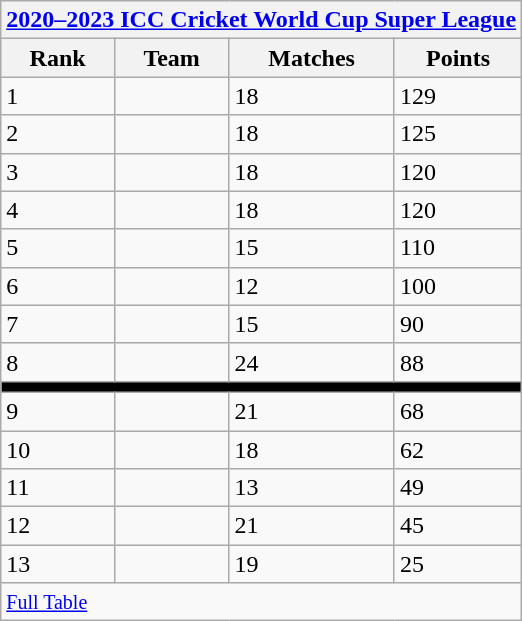<table class="wikitable" style="white-space: nowrap;" style="text-align:center">
<tr>
<th colspan="4"><a href='#'>2020–2023 ICC Cricket World Cup Super League</a></th>
</tr>
<tr>
<th>Rank</th>
<th>Team</th>
<th>Matches</th>
<th>Points</th>
</tr>
<tr>
<td>1</td>
<td style="text-align:left"></td>
<td>18</td>
<td>129</td>
</tr>
<tr>
<td>2</td>
<td style="text-align:left"></td>
<td>18</td>
<td>125</td>
</tr>
<tr>
<td>3</td>
<td style="text-align:left"></td>
<td>18</td>
<td>120</td>
</tr>
<tr>
<td>4</td>
<td style="text-align:left"></td>
<td>18</td>
<td>120</td>
</tr>
<tr>
<td>5</td>
<td style="text-align:left"></td>
<td>15</td>
<td>110</td>
</tr>
<tr>
<td>6</td>
<td style="text-align:left"></td>
<td>12</td>
<td>100</td>
</tr>
<tr>
<td>7</td>
<td style="text-align:left"></td>
<td>15</td>
<td>90</td>
</tr>
<tr>
<td>8</td>
<td style="text-align:left"></td>
<td>24</td>
<td>88</td>
</tr>
<tr>
<td colspan="4" style="background-color:#000"></td>
</tr>
<tr>
<td>9</td>
<td style="text-align:left"></td>
<td>21</td>
<td>68</td>
</tr>
<tr>
<td>10</td>
<td style="text-align:left"></td>
<td>18</td>
<td>62</td>
</tr>
<tr>
<td>11</td>
<td style="text-align:left"></td>
<td>13</td>
<td>49</td>
</tr>
<tr>
<td>12</td>
<td style="text-align:left"></td>
<td>21</td>
<td>45</td>
</tr>
<tr>
<td>13</td>
<td style="text-align:left"></td>
<td>19</td>
<td>25</td>
</tr>
<tr>
<td colspan="4"><small><a href='#'>Full Table</a></small></td>
</tr>
</table>
